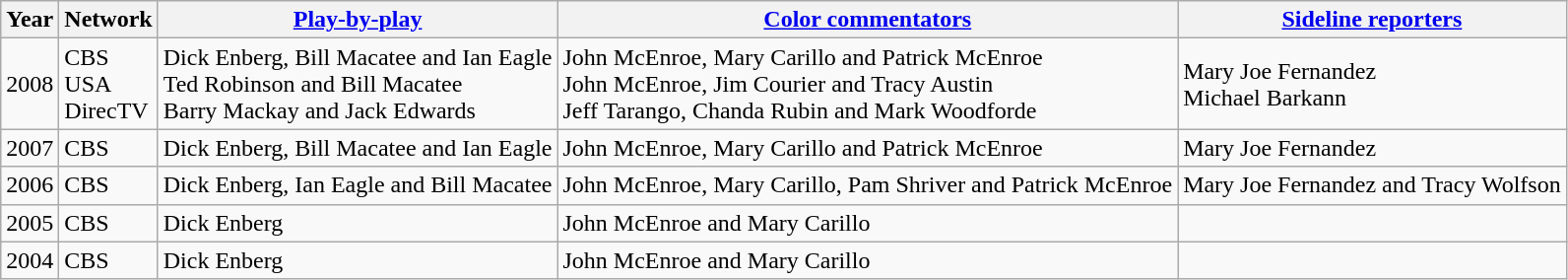<table class="wikitable">
<tr>
<th>Year</th>
<th>Network</th>
<th><a href='#'>Play-by-play</a></th>
<th><a href='#'>Color commentators</a></th>
<th><a href='#'>Sideline reporters</a></th>
</tr>
<tr>
<td>2008</td>
<td>CBS<br>USA<br>DirecTV</td>
<td>Dick Enberg, Bill Macatee and Ian Eagle<br>Ted Robinson and Bill Macatee<br>Barry Mackay and Jack Edwards</td>
<td>John McEnroe, Mary Carillo and Patrick McEnroe<br>John McEnroe, Jim Courier and Tracy Austin<br>Jeff Tarango, Chanda Rubin and Mark Woodforde</td>
<td>Mary Joe Fernandez<br>Michael Barkann</td>
</tr>
<tr>
<td>2007</td>
<td>CBS</td>
<td>Dick Enberg, Bill Macatee and Ian Eagle</td>
<td>John McEnroe, Mary Carillo and Patrick McEnroe</td>
<td>Mary Joe Fernandez</td>
</tr>
<tr>
<td>2006</td>
<td>CBS</td>
<td>Dick Enberg, Ian Eagle and Bill Macatee</td>
<td>John McEnroe, Mary Carillo, Pam Shriver and Patrick McEnroe</td>
<td>Mary Joe Fernandez and Tracy Wolfson</td>
</tr>
<tr>
<td>2005</td>
<td>CBS</td>
<td>Dick Enberg</td>
<td>John McEnroe and Mary Carillo</td>
<td></td>
</tr>
<tr>
<td>2004</td>
<td>CBS</td>
<td>Dick Enberg</td>
<td>John McEnroe and Mary Carillo</td>
<td></td>
</tr>
</table>
